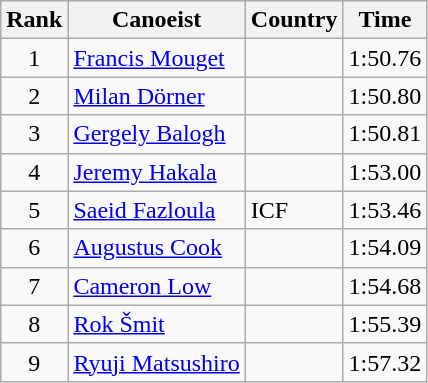<table class="wikitable" style="text-align:center">
<tr>
<th>Rank</th>
<th>Canoeist</th>
<th>Country</th>
<th>Time</th>
</tr>
<tr>
<td>1</td>
<td align="left"><a href='#'>Francis Mouget</a></td>
<td align="left"></td>
<td>1:50.76</td>
</tr>
<tr>
<td>2</td>
<td align="left"><a href='#'>Milan Dörner</a></td>
<td align="left"></td>
<td>1:50.80</td>
</tr>
<tr>
<td>3</td>
<td align="left"><a href='#'>Gergely Balogh</a></td>
<td align="left"></td>
<td>1:50.81</td>
</tr>
<tr>
<td>4</td>
<td align="left"><a href='#'>Jeremy Hakala</a></td>
<td align="left"></td>
<td>1:53.00</td>
</tr>
<tr>
<td>5</td>
<td align="left"><a href='#'>Saeid Fazloula</a></td>
<td align="left">ICF</td>
<td>1:53.46</td>
</tr>
<tr>
<td>6</td>
<td align="left"><a href='#'>Augustus Cook</a></td>
<td align="left"></td>
<td>1:54.09</td>
</tr>
<tr>
<td>7</td>
<td align="left"><a href='#'>Cameron Low</a></td>
<td align="left"></td>
<td>1:54.68</td>
</tr>
<tr>
<td>8</td>
<td align="left"><a href='#'>Rok Šmit</a></td>
<td align="left"></td>
<td>1:55.39</td>
</tr>
<tr>
<td>9</td>
<td align="left"><a href='#'>Ryuji Matsushiro</a></td>
<td align="left"></td>
<td>1:57.32</td>
</tr>
</table>
